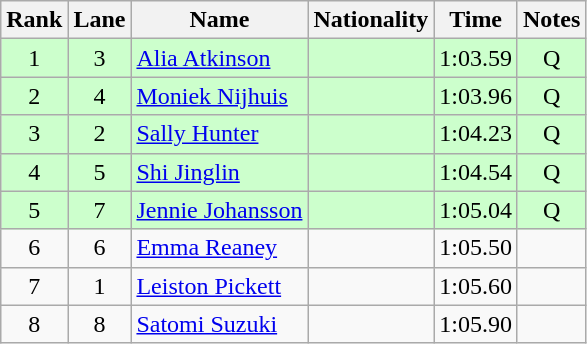<table class="wikitable sortable" style="text-align:center">
<tr>
<th>Rank</th>
<th>Lane</th>
<th>Name</th>
<th>Nationality</th>
<th>Time</th>
<th>Notes</th>
</tr>
<tr bgcolor=ccffcc>
<td>1</td>
<td>3</td>
<td align=left><a href='#'>Alia Atkinson</a></td>
<td align=left></td>
<td>1:03.59</td>
<td>Q</td>
</tr>
<tr bgcolor=ccffcc>
<td>2</td>
<td>4</td>
<td align=left><a href='#'>Moniek Nijhuis</a></td>
<td align=left></td>
<td>1:03.96</td>
<td>Q</td>
</tr>
<tr bgcolor=ccffcc>
<td>3</td>
<td>2</td>
<td align=left><a href='#'>Sally Hunter</a></td>
<td align=left></td>
<td>1:04.23</td>
<td>Q</td>
</tr>
<tr bgcolor=ccffcc>
<td>4</td>
<td>5</td>
<td align=left><a href='#'>Shi Jinglin</a></td>
<td align=left></td>
<td>1:04.54</td>
<td>Q</td>
</tr>
<tr bgcolor=ccffcc>
<td>5</td>
<td>7</td>
<td align=left><a href='#'>Jennie Johansson</a></td>
<td align=left></td>
<td>1:05.04</td>
<td>Q</td>
</tr>
<tr>
<td>6</td>
<td>6</td>
<td align=left><a href='#'>Emma Reaney</a></td>
<td align=left></td>
<td>1:05.50</td>
<td></td>
</tr>
<tr>
<td>7</td>
<td>1</td>
<td align=left><a href='#'>Leiston Pickett</a></td>
<td align=left></td>
<td>1:05.60</td>
<td></td>
</tr>
<tr>
<td>8</td>
<td>8</td>
<td align=left><a href='#'>Satomi Suzuki</a></td>
<td align=left></td>
<td>1:05.90</td>
<td></td>
</tr>
</table>
